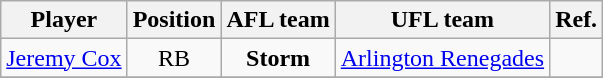<table class="wikitable sortable" style="text-align:center;">
<tr>
<th>Player</th>
<th>Position</th>
<th>AFL team</th>
<th>UFL team</th>
<th class=unsortable>Ref.</th>
</tr>
<tr>
<td><a href='#'>Jeremy Cox</a></td>
<td>RB</td>
<td><strong>Storm</strong></td>
<td><a href='#'>Arlington Renegades</a></td>
<td></td>
</tr>
<tr>
</tr>
</table>
